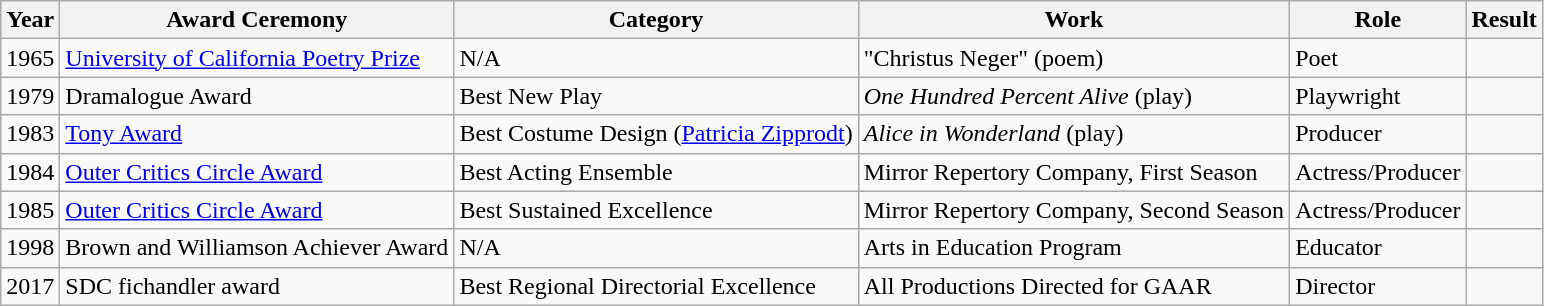<table class="wikitable">
<tr>
<th>Year</th>
<th>Award Ceremony</th>
<th>Category</th>
<th>Work</th>
<th>Role</th>
<th>Result</th>
</tr>
<tr>
<td>1965</td>
<td><a href='#'>University of California Poetry Prize</a></td>
<td>N/A</td>
<td>"Christus Neger" (poem)</td>
<td>Poet</td>
<td></td>
</tr>
<tr>
<td>1979</td>
<td>Dramalogue Award</td>
<td>Best New Play</td>
<td><em>One Hundred Percent Alive</em> (play)</td>
<td>Playwright</td>
<td></td>
</tr>
<tr>
<td>1983</td>
<td><a href='#'>Tony Award</a></td>
<td>Best Costume Design (<a href='#'>Patricia Zipprodt</a>)</td>
<td><em>Alice in Wonderland</em> (play)</td>
<td>Producer</td>
<td></td>
</tr>
<tr>
<td>1984</td>
<td><a href='#'>Outer Critics Circle Award</a></td>
<td>Best Acting Ensemble</td>
<td>Mirror Repertory Company, First Season</td>
<td>Actress/Producer</td>
<td></td>
</tr>
<tr>
<td>1985</td>
<td><a href='#'>Outer Critics Circle Award</a></td>
<td>Best Sustained Excellence</td>
<td>Mirror Repertory Company, Second Season</td>
<td>Actress/Producer</td>
<td></td>
</tr>
<tr>
<td>1998</td>
<td>Brown and Williamson Achiever Award</td>
<td>N/A</td>
<td>Arts in Education Program</td>
<td>Educator</td>
<td></td>
</tr>
<tr>
<td>2017</td>
<td>SDC fichandler award</td>
<td>Best Regional Directorial Excellence</td>
<td>All Productions Directed for GAAR</td>
<td>Director</td>
<td></td>
</tr>
</table>
